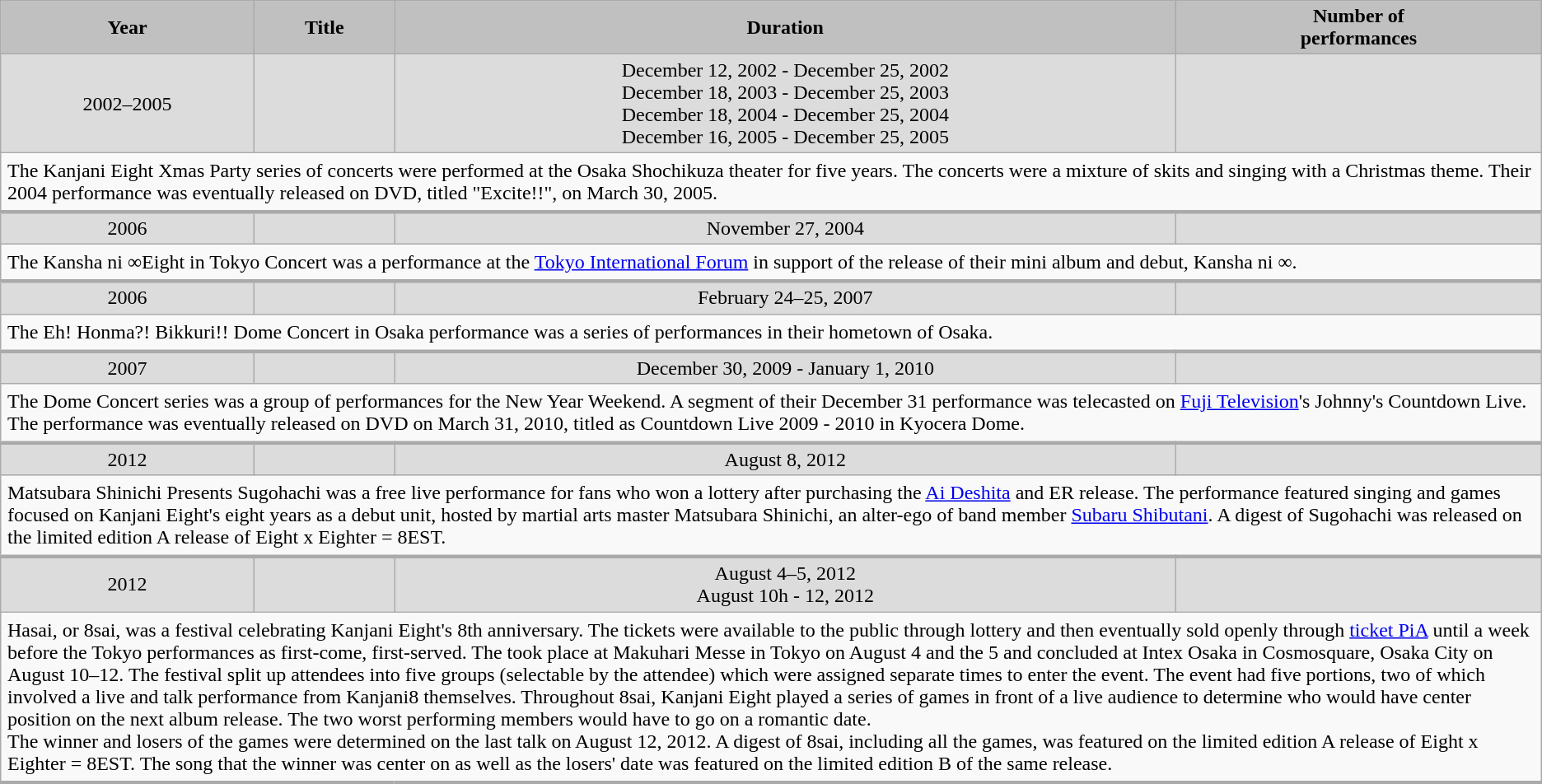<table class="wikitable">
<tr>
<th style="background-color: #C0C0C0;">Year</th>
<th style="background-color: #C0C0C0;">Title</th>
<th style="background-color: #C0C0C0;">Duration</th>
<th style="background-color: #C0C0C0;">Number of<br>performances</th>
</tr>
<tr>
<td style="background-color: #DCDCDC;" align="center">2002–2005</td>
<td style="background-color: #DCDCDC;" align="center"></td>
<td style="background-color: #DCDCDC;" align="center">December 12, 2002 - December 25, 2002<br>December 18, 2003 - December 25, 2003<br>December 18, 2004 - December 25, 2004<br>December 16, 2005 - December 25, 2005</td>
<td style="background-color: #DCDCDC;"></td>
</tr>
<tr>
<td colspan="4" style="border-bottom-width:3px; padding:5px;">The Kanjani Eight Xmas Party series of concerts were performed at the Osaka Shochikuza theater for five years. The concerts were a mixture of skits and singing with a Christmas theme. Their 2004 performance was eventually released on DVD, titled "Excite!!", on March 30, 2005.</td>
</tr>
<tr>
<td style="background-color: #DCDCDC;" align="center">2006</td>
<td style="background-color: #DCDCDC;" align="center"></td>
<td style="background-color: #DCDCDC;" align="center">November 27, 2004</td>
<td style="background-color: #DCDCDC;"></td>
</tr>
<tr>
<td colspan="4" style="border-bottom-width:3px; padding:5px;">The Kansha ni ∞Eight in Tokyo Concert was a performance at the <a href='#'>Tokyo International Forum</a> in support of the release of their mini album and debut, Kansha ni ∞.</td>
</tr>
<tr>
<td style="background-color: #DCDCDC;" align="center">2006</td>
<td style="background-color: #DCDCDC;" align="center"></td>
<td style="background-color: #DCDCDC;" align="center">February 24–25, 2007</td>
<td style="background-color: #DCDCDC;"></td>
</tr>
<tr>
<td colspan="4" style="border-bottom-width:3px; padding:5px;">The Eh! Honma?! Bikkuri!! Dome Concert in Osaka performance was a series of performances in their hometown of Osaka.</td>
</tr>
<tr>
<td style="background-color: #DCDCDC;" align="center">2007</td>
<td style="background-color: #DCDCDC;" align="center"></td>
<td style="background-color: #DCDCDC;" align="center">December 30, 2009 - January 1, 2010</td>
<td style="background-color: #DCDCDC;"></td>
</tr>
<tr>
<td colspan="4" style="border-bottom-width:3px; padding:5px;">The Dome Concert series was a group of performances for the New Year Weekend. A segment of their December 31 performance was telecasted on <a href='#'>Fuji Television</a>'s Johnny's Countdown Live. The performance was eventually released on DVD on March 31, 2010, titled as Countdown Live 2009 - 2010 in Kyocera Dome.</td>
</tr>
<tr>
<td style="background-color: #DCDCDC;" align="center">2012</td>
<td style="background-color: #DCDCDC;" align="center"></td>
<td style="background-color: #DCDCDC;" align="center">August 8, 2012</td>
<td style="background-color: #DCDCDC;"></td>
</tr>
<tr>
<td colspan="4" style="border-bottom-width:3px; padding:5px;">Matsubara Shinichi Presents Sugohachi was a free live performance for fans who won a lottery after purchasing the <a href='#'>Ai Deshita</a> and ER release. The performance featured singing and games focused on Kanjani Eight's eight years as a debut unit, hosted by martial arts master Matsubara Shinichi, an alter-ego of band member <a href='#'>Subaru Shibutani</a>. A digest of Sugohachi was released on the limited edition A release of Eight x Eighter = 8EST.</td>
</tr>
<tr>
<td style="background-color: #DCDCDC;" align="center">2012</td>
<td style="background-color: #DCDCDC;" align="center"></td>
<td style="background-color: #DCDCDC;" align="center">August 4–5, 2012<br>August 10h - 12, 2012</td>
<td style="background-color: #DCDCDC;"></td>
</tr>
<tr>
<td colspan="4" style="border-bottom-width:3px; padding:5px;">Hasai, or 8sai, was a festival celebrating Kanjani Eight's 8th anniversary. The tickets were available to the public through lottery and then eventually sold openly through <a href='#'>ticket PiA</a> until a week before the Tokyo performances as first-come, first-served. The took place at Makuhari Messe in Tokyo on August 4 and the 5 and concluded at Intex Osaka in Cosmosquare, Osaka City on August 10–12. The festival split up attendees into five groups (selectable by the attendee) which were assigned separate times to enter the event. The event had five portions, two of which involved a live and talk performance from Kanjani8 themselves. Throughout 8sai, Kanjani Eight played a series of games in front of a live audience to determine who would have center position on the next album release. The two worst performing members would have to go on a romantic date.<br>The winner and losers of the games were determined on the last talk on August 12, 2012. A digest of 8sai, including all the games, was featured on the limited edition A release of Eight x Eighter = 8EST. The song that the winner was center on as well as the losers' date was featured on the limited edition B of the same release.</td>
</tr>
</table>
